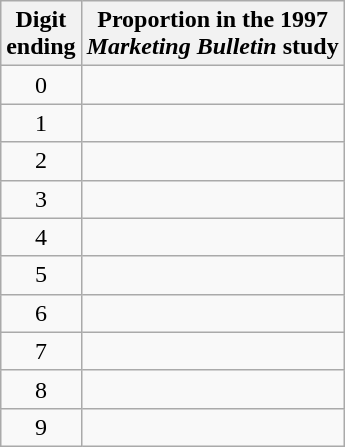<table class="wikitable infobox" style="margin:0 0 0 8px;">
<tr>
<th>Digit<br>ending</th>
<th colspan="2">Proportion in the 1997<br><em>Marketing Bulletin</em> study</th>
</tr>
<tr>
<td align="center">0</td>
<td align="right"></td>
</tr>
<tr>
<td align="center">1</td>
<td align="right"></td>
</tr>
<tr>
<td align="center">2</td>
<td align="right"></td>
</tr>
<tr>
<td align="center">3</td>
<td align="right"></td>
</tr>
<tr>
<td align="center">4</td>
<td align="right"></td>
</tr>
<tr>
<td align="center">5</td>
<td align="right"></td>
</tr>
<tr>
<td align="center">6</td>
<td align="right"></td>
</tr>
<tr>
<td align="center">7</td>
<td align="right"></td>
</tr>
<tr>
<td align="center">8</td>
<td align="right"></td>
</tr>
<tr>
<td align="center">9</td>
<td align="right"></td>
</tr>
</table>
